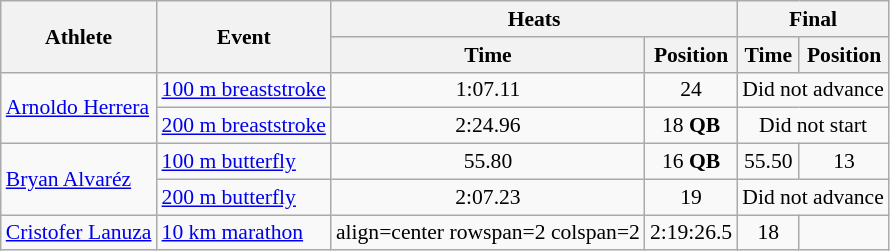<table class="wikitable" border="1" style="font-size:90%">
<tr>
<th rowspan=2>Athlete</th>
<th rowspan=2>Event</th>
<th colspan=2>Heats</th>
<th colspan=2>Final</th>
</tr>
<tr>
<th>Time</th>
<th>Position</th>
<th>Time</th>
<th>Position</th>
</tr>
<tr>
<td rowspan=2><a href='#'>Arnoldo Herrera</a></td>
<td><a href='#'>100 m breaststroke</a></td>
<td align=center>1:07.11</td>
<td align=center>24</td>
<td colspan=2 align=center>Did not advance</td>
</tr>
<tr>
<td><a href='#'>200 m breaststroke</a></td>
<td align=center>2:24.96</td>
<td align=center>18 <strong>QB</strong></td>
<td colspan=2 align=center>Did not start</td>
</tr>
<tr>
<td rowspan=2><a href='#'>Bryan Alvaréz</a></td>
<td><a href='#'>100 m butterfly</a></td>
<td align=center>55.80</td>
<td align=center>16 <strong>QB</strong></td>
<td align=center>55.50</td>
<td align=center>13</td>
</tr>
<tr>
<td><a href='#'>200 m butterfly</a></td>
<td align=center>2:07.23</td>
<td align=center>19</td>
<td colspan=2 align=center>Did not advance</td>
</tr>
<tr>
<td><a href='#'>Cristofer Lanuza</a></td>
<td><a href='#'>10 km marathon</a></td>
<td>align=center rowspan=2 colspan=2 </td>
<td align=center>2:19:26.5</td>
<td align=center>18</td>
</tr>
</table>
